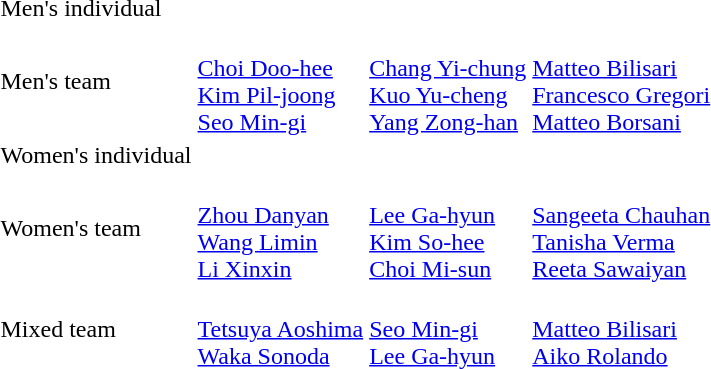<table>
<tr>
<td>Men's individual<br></td>
<td></td>
<td></td>
<td></td>
</tr>
<tr>
<td>Men's team<br></td>
<td><br><a href='#'>Choi Doo-hee</a><br><a href='#'>Kim Pil-joong</a><br><a href='#'>Seo Min-gi</a></td>
<td><br><a href='#'>Chang Yi-chung</a><br><a href='#'>Kuo Yu-cheng</a><br><a href='#'>Yang Zong-han</a></td>
<td><br><a href='#'>Matteo Bilisari</a><br><a href='#'>Francesco Gregori</a><br><a href='#'>Matteo Borsani</a></td>
</tr>
<tr>
<td>Women's individual<br></td>
<td></td>
<td></td>
<td></td>
</tr>
<tr>
<td>Women's team<br></td>
<td><br><a href='#'>Zhou Danyan</a><br><a href='#'>Wang Limin</a><br><a href='#'>Li Xinxin</a></td>
<td><br><a href='#'>Lee Ga-hyun</a><br><a href='#'>Kim So-hee</a><br><a href='#'>Choi Mi-sun</a></td>
<td><br><a href='#'>Sangeeta Chauhan</a><br><a href='#'>Tanisha Verma</a><br><a href='#'>Reeta Sawaiyan</a></td>
</tr>
<tr>
<td>Mixed team<br></td>
<td><br><a href='#'>Tetsuya Aoshima</a><br><a href='#'>Waka Sonoda</a></td>
<td><br><a href='#'>Seo Min-gi</a><br><a href='#'>Lee Ga-hyun</a></td>
<td><br><a href='#'>Matteo Bilisari</a><br><a href='#'>Aiko Rolando</a></td>
</tr>
</table>
